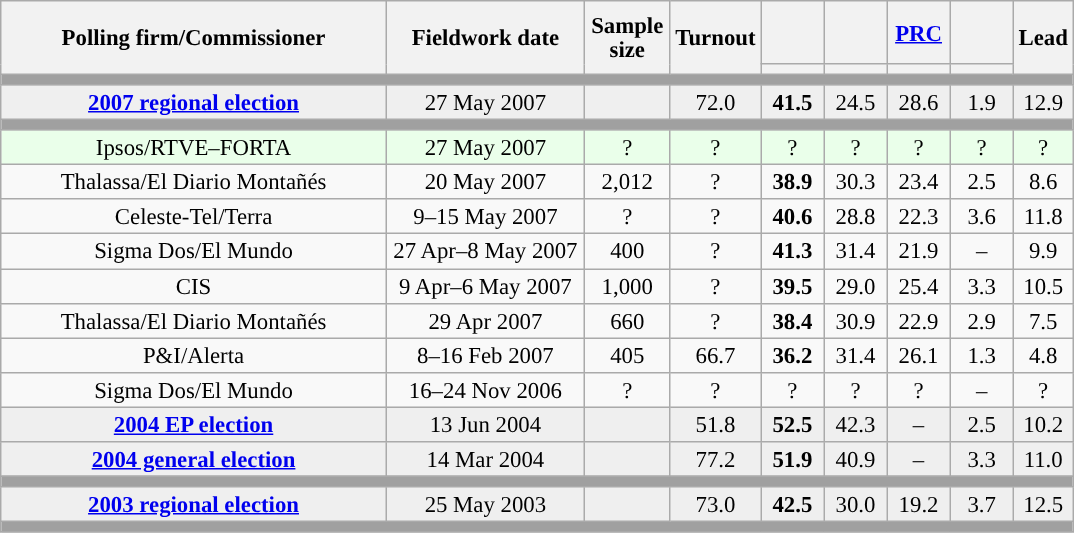<table class="wikitable collapsible collapsed" style="text-align:center; font-size:95%; line-height:16px;">
<tr style="height:42px;">
<th style="width:250px;" rowspan="2">Polling firm/Commissioner</th>
<th style="width:125px;" rowspan="2">Fieldwork date</th>
<th style="width:50px;" rowspan="2">Sample size</th>
<th style="width:45px;" rowspan="2">Turnout</th>
<th style="width:35px;"></th>
<th style="width:35px;"></th>
<th style="width:35px;"><a href='#'>PRC</a></th>
<th style="width:35px;"></th>
<th style="width:30px;" rowspan="2">Lead</th>
</tr>
<tr>
<th style="color:inherit;background:"></th>
<th style="color:inherit;background:"></th>
<th style="color:inherit;background:"></th>
<th style="color:inherit;background:"></th>
</tr>
<tr>
<td colspan="9" style="background:#A0A0A0"></td>
</tr>
<tr style="background:#EFEFEF;">
<td><strong><a href='#'>2007 regional election</a></strong></td>
<td>27 May 2007</td>
<td></td>
<td>72.0</td>
<td><strong>41.5</strong><br></td>
<td>24.5<br></td>
<td>28.6<br></td>
<td>1.9<br></td>
<td style="background:">12.9</td>
</tr>
<tr>
<td colspan="9" style="background:#A0A0A0"></td>
</tr>
<tr style="background:#EAFFEA;">
<td>Ipsos/RTVE–FORTA</td>
<td>27 May 2007</td>
<td>?</td>
<td>?</td>
<td>?<br></td>
<td>?<br></td>
<td>?<br></td>
<td>?<br></td>
<td style="background:">?</td>
</tr>
<tr>
<td>Thalassa/El Diario Montañés</td>
<td>20 May 2007</td>
<td>2,012</td>
<td>?</td>
<td><strong>38.9</strong><br></td>
<td>30.3<br></td>
<td>23.4<br></td>
<td>2.5<br></td>
<td style="background:">8.6</td>
</tr>
<tr>
<td>Celeste-Tel/Terra</td>
<td>9–15 May 2007</td>
<td>?</td>
<td>?</td>
<td><strong>40.6</strong><br></td>
<td>28.8<br></td>
<td>22.3<br></td>
<td>3.6<br></td>
<td style="background:">11.8</td>
</tr>
<tr>
<td>Sigma Dos/El Mundo</td>
<td>27 Apr–8 May 2007</td>
<td>400</td>
<td>?</td>
<td><strong>41.3</strong><br></td>
<td>31.4<br></td>
<td>21.9<br></td>
<td>–</td>
<td style="background:">9.9</td>
</tr>
<tr>
<td>CIS</td>
<td>9 Apr–6 May 2007</td>
<td>1,000</td>
<td>?</td>
<td><strong>39.5</strong><br></td>
<td>29.0<br></td>
<td>25.4<br></td>
<td>3.3<br></td>
<td style="background:">10.5</td>
</tr>
<tr>
<td>Thalassa/El Diario Montañés</td>
<td>29 Apr 2007</td>
<td>660</td>
<td>?</td>
<td><strong>38.4</strong><br></td>
<td>30.9<br></td>
<td>22.9<br></td>
<td>2.9<br></td>
<td style="background:">7.5</td>
</tr>
<tr>
<td>P&I/Alerta</td>
<td>8–16 Feb 2007</td>
<td>405</td>
<td>66.7</td>
<td><strong>36.2</strong><br></td>
<td>31.4<br></td>
<td>26.1<br></td>
<td>1.3<br></td>
<td style="background:">4.8</td>
</tr>
<tr>
<td>Sigma Dos/El Mundo</td>
<td>16–24 Nov 2006</td>
<td>?</td>
<td>?</td>
<td>?<br></td>
<td>?<br></td>
<td>?<br></td>
<td>–</td>
<td style="background:">?</td>
</tr>
<tr style="background:#EFEFEF;">
<td><strong><a href='#'>2004 EP election</a></strong></td>
<td>13 Jun 2004</td>
<td></td>
<td>51.8</td>
<td><strong>52.5</strong><br></td>
<td>42.3<br></td>
<td>–</td>
<td>2.5<br></td>
<td style="background:">10.2</td>
</tr>
<tr style="background:#EFEFEF;">
<td><strong><a href='#'>2004 general election</a></strong></td>
<td>14 Mar 2004</td>
<td></td>
<td>77.2</td>
<td><strong>51.9</strong><br></td>
<td>40.9<br></td>
<td>–</td>
<td>3.3<br></td>
<td style="background:">11.0</td>
</tr>
<tr>
<td colspan="9" style="background:#A0A0A0"></td>
</tr>
<tr style="background:#EFEFEF;">
<td><strong><a href='#'>2003 regional election</a></strong></td>
<td>25 May 2003</td>
<td></td>
<td>73.0</td>
<td><strong>42.5</strong><br></td>
<td>30.0<br></td>
<td>19.2<br></td>
<td>3.7<br></td>
<td style="background:">12.5</td>
</tr>
<tr>
<td colspan="9" style="background:#A0A0A0"></td>
</tr>
</table>
